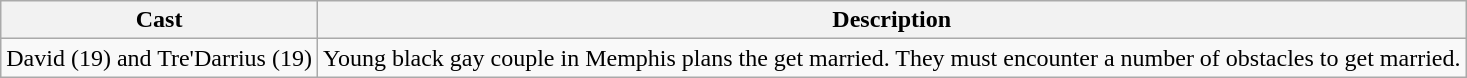<table class="wikitable">
<tr>
<th>Cast</th>
<th>Description</th>
</tr>
<tr>
<td>David (19) and  Tre'Darrius (19)</td>
<td>Young black gay couple in Memphis plans the get married. They must encounter a number of obstacles to get married.</td>
</tr>
</table>
